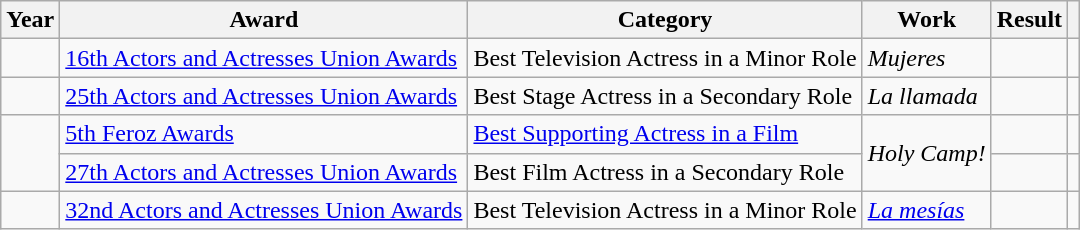<table class="wikitable sortable plainrowheaders">
<tr>
<th>Year</th>
<th>Award</th>
<th>Category</th>
<th>Work</th>
<th>Result</th>
<th scope="col" class="unsortable"></th>
</tr>
<tr>
<td></td>
<td><a href='#'>16th Actors and Actresses Union Awards</a></td>
<td>Best Television Actress in a Minor Role</td>
<td><em>Mujeres</em></td>
<td></td>
<td></td>
</tr>
<tr>
<td></td>
<td><a href='#'>25th Actors and Actresses Union Awards</a></td>
<td>Best Stage Actress in a Secondary Role</td>
<td><em>La llamada</em></td>
<td></td>
<td></td>
</tr>
<tr>
<td rowspan = "2"></td>
<td><a href='#'>5th Feroz Awards</a></td>
<td><a href='#'>Best Supporting Actress in a Film</a></td>
<td rowspan = "2"><em>Holy Camp!</em></td>
<td></td>
<td></td>
</tr>
<tr>
<td><a href='#'>27th Actors and Actresses Union Awards</a></td>
<td>Best Film Actress in a Secondary Role</td>
<td></td>
<td align = "center"></td>
</tr>
<tr>
<td></td>
<td><a href='#'>32nd Actors and Actresses Union Awards</a></td>
<td>Best Television Actress in a Minor Role</td>
<td><em><a href='#'>La mesías</a></em></td>
<td></td>
<td></td>
</tr>
</table>
